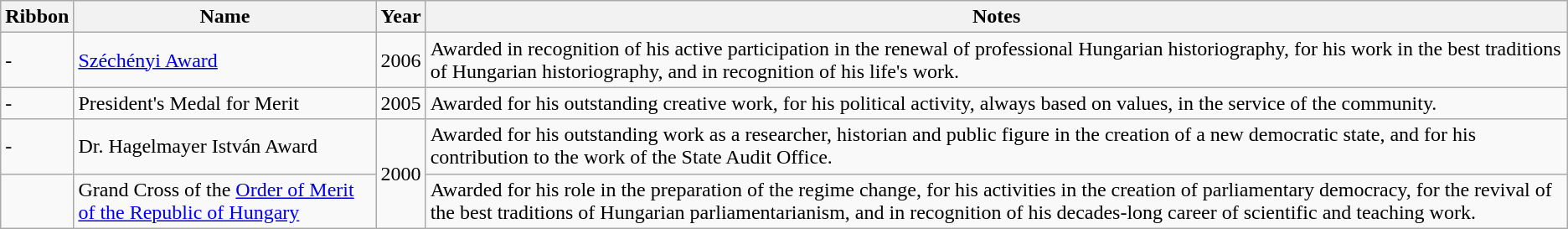<table class="wikitable sortable">
<tr>
<th>Ribbon</th>
<th>Name</th>
<th>Year</th>
<th>Notes</th>
</tr>
<tr>
<td>-</td>
<td><a href='#'>Széchényi Award</a></td>
<td>2006</td>
<td>Awarded in recognition of his active participation in the renewal of professional Hungarian historiography, for his work in the best traditions of Hungarian historiography, and in recognition of his life's work.</td>
</tr>
<tr>
<td>-</td>
<td>President's Medal for Merit</td>
<td>2005</td>
<td>Awarded for his outstanding creative work, for his political activity, always based on values, in the service of the community.</td>
</tr>
<tr>
<td>-</td>
<td>Dr. Hagelmayer István Award</td>
<td rowspan="2">2000</td>
<td>Awarded for his outstanding work as a researcher, historian and public figure in the creation of a new democratic state, and for his contribution to the work of the State Audit Office.</td>
</tr>
<tr>
<td></td>
<td>Grand Cross of the <a href='#'>Order of Merit of the Republic of Hungary</a></td>
<td>Awarded for his role in the preparation of the regime change, for his activities in the creation of parliamentary democracy, for the revival of the best traditions of Hungarian parliamentarianism, and in recognition of his decades-long career of scientific and teaching work.</td>
</tr>
</table>
